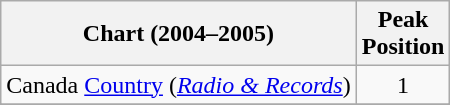<table class="wikitable sortable">
<tr>
<th align="left">Chart (2004–2005)</th>
<th align="center">Peak<br>Position</th>
</tr>
<tr>
<td align="left">Canada <a href='#'>Country</a> (<em><a href='#'>Radio & Records</a></em>)</td>
<td align="center">1</td>
</tr>
<tr>
</tr>
<tr>
</tr>
<tr>
</tr>
</table>
